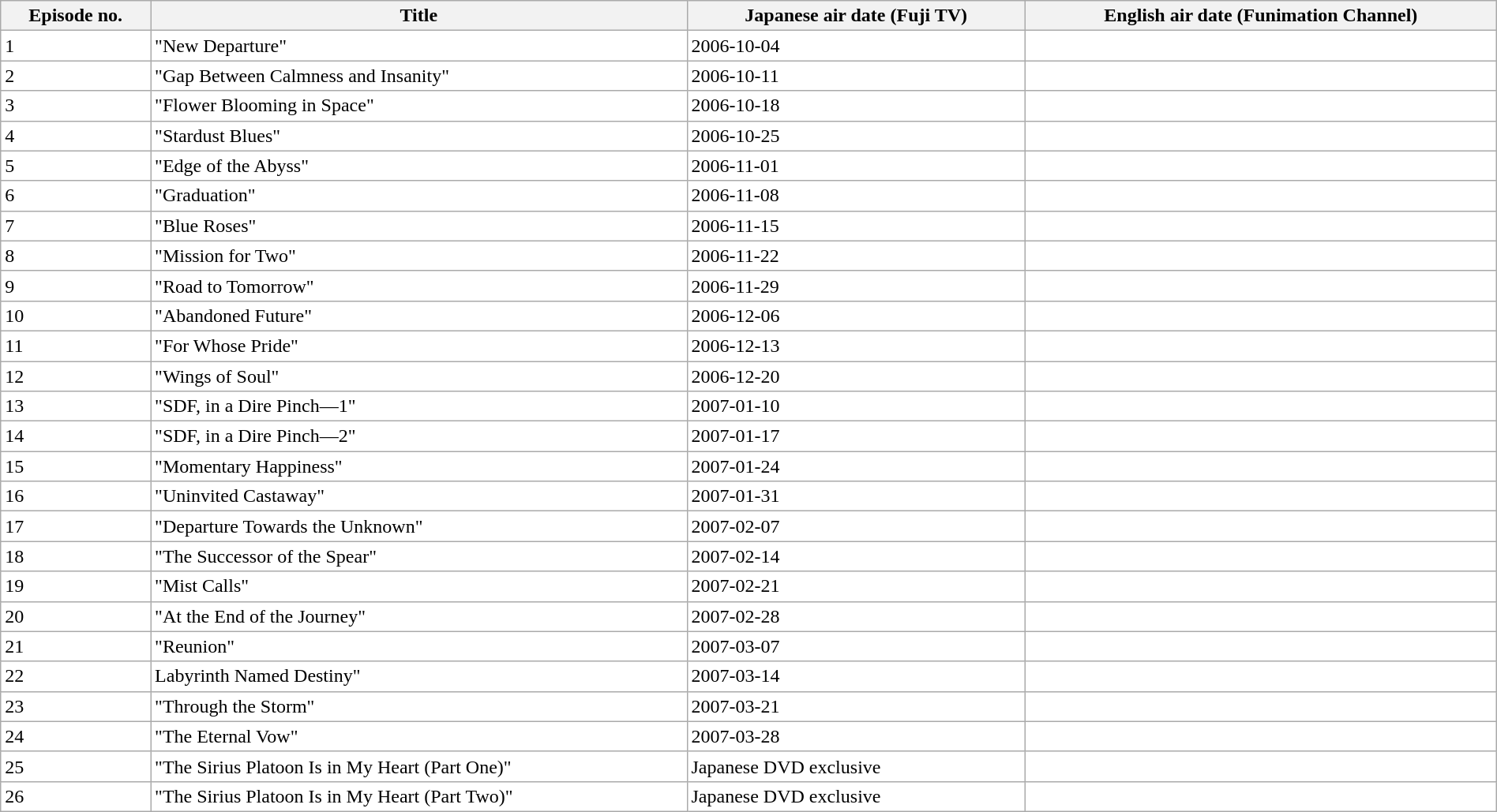<table class="wikitable" style="width:100%; margin:auto; background:#FFF;">
<tr>
<th>Episode no.</th>
<th>Title</th>
<th>Japanese air date (Fuji TV)</th>
<th>English air date (Funimation Channel)</th>
</tr>
<tr>
<td>1</td>
<td>"New Departure"</td>
<td>2006-10-04</td>
<td></td>
</tr>
<tr>
<td>2</td>
<td>"Gap Between Calmness and Insanity"</td>
<td>2006-10-11</td>
<td></td>
</tr>
<tr>
<td>3</td>
<td>"Flower Blooming in Space"</td>
<td>2006-10-18</td>
<td></td>
</tr>
<tr>
<td>4</td>
<td>"Stardust Blues"</td>
<td>2006-10-25</td>
<td></td>
</tr>
<tr>
<td>5</td>
<td>"Edge of the Abyss"</td>
<td>2006-11-01</td>
<td></td>
</tr>
<tr>
<td>6</td>
<td>"Graduation"</td>
<td>2006-11-08</td>
<td></td>
</tr>
<tr>
<td>7</td>
<td>"Blue Roses"</td>
<td>2006-11-15</td>
<td></td>
</tr>
<tr>
<td>8</td>
<td>"Mission for Two"</td>
<td>2006-11-22</td>
<td></td>
</tr>
<tr>
<td>9</td>
<td>"Road to Tomorrow"</td>
<td>2006-11-29</td>
<td></td>
</tr>
<tr>
<td>10</td>
<td>"Abandoned Future"</td>
<td>2006-12-06</td>
<td></td>
</tr>
<tr>
<td>11</td>
<td>"For Whose Pride"</td>
<td>2006-12-13</td>
<td></td>
</tr>
<tr>
<td>12</td>
<td>"Wings of Soul"</td>
<td>2006-12-20</td>
<td></td>
</tr>
<tr>
<td>13</td>
<td>"SDF, in a Dire Pinch—1"</td>
<td>2007-01-10</td>
<td></td>
</tr>
<tr>
<td>14</td>
<td>"SDF, in a Dire Pinch—2"</td>
<td>2007-01-17</td>
<td></td>
</tr>
<tr>
<td>15</td>
<td>"Momentary Happiness"</td>
<td>2007-01-24</td>
<td></td>
</tr>
<tr>
<td>16</td>
<td>"Uninvited Castaway"</td>
<td>2007-01-31</td>
<td></td>
</tr>
<tr>
<td>17</td>
<td>"Departure Towards the Unknown"</td>
<td>2007-02-07</td>
<td></td>
</tr>
<tr>
<td>18</td>
<td>"The Successor of the Spear"</td>
<td>2007-02-14</td>
<td></td>
</tr>
<tr>
<td>19</td>
<td>"Mist Calls"</td>
<td>2007-02-21</td>
<td></td>
</tr>
<tr>
<td>20</td>
<td>"At the End of the Journey"</td>
<td>2007-02-28</td>
<td></td>
</tr>
<tr>
<td>21</td>
<td>"Reunion"</td>
<td>2007-03-07</td>
<td></td>
</tr>
<tr>
<td>22</td>
<td>Labyrinth Named Destiny"</td>
<td>2007-03-14</td>
<td></td>
</tr>
<tr>
<td>23</td>
<td>"Through the Storm"</td>
<td>2007-03-21</td>
<td></td>
</tr>
<tr>
<td>24</td>
<td>"The Eternal Vow"</td>
<td>2007-03-28</td>
<td></td>
</tr>
<tr>
<td>25</td>
<td>"The Sirius Platoon Is in My Heart (Part One)"</td>
<td>Japanese DVD exclusive</td>
<td></td>
</tr>
<tr>
<td>26</td>
<td>"The Sirius Platoon Is in My Heart (Part Two)"</td>
<td>Japanese DVD exclusive</td>
<td></td>
</tr>
</table>
